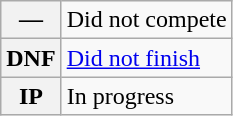<table class="wikitable">
<tr>
<th scope="row">—</th>
<td>Did not compete</td>
</tr>
<tr>
<th scope="row">DNF</th>
<td><a href='#'>Did not finish</a></td>
</tr>
<tr>
<th scope="row">IP</th>
<td>In progress</td>
</tr>
</table>
